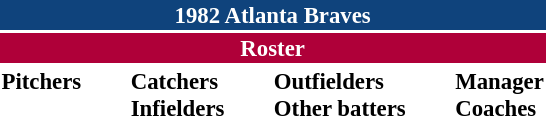<table class="toccolours" style="font-size: 95%;">
<tr>
<th colspan="10" style="background-color: #0f437c; color: #FFFFFF; text-align: center;">1982 Atlanta Braves</th>
</tr>
<tr>
<td colspan="10" style="background-color: #af0039; color: white; text-align: center;"><strong>Roster</strong></td>
</tr>
<tr>
<td valign="top"><strong>Pitchers</strong><br>















</td>
<td width="25px"></td>
<td valign="top"><strong>Catchers</strong><br>



<strong>Infielders</strong>








</td>
<td width="25px"></td>
<td valign="top"><strong>Outfielders</strong><br>






<strong>Other batters</strong>

</td>
<td width="25px"></td>
<td valign="top"><strong>Manager</strong><br>
<strong>Coaches</strong>




</td>
</tr>
</table>
